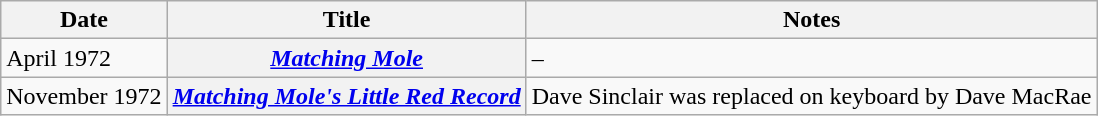<table class="wikitable plainrowheaders">
<tr>
<th scope="col">Date</th>
<th scope="col">Title</th>
<th scope="col">Notes</th>
</tr>
<tr>
<td>April 1972</td>
<th scope="row"><em><a href='#'>Matching Mole</a></em></th>
<td align="Left">–</td>
</tr>
<tr>
<td>November 1972</td>
<th scope="row"><em><a href='#'>Matching Mole's Little Red Record</a></em></th>
<td align="left">Dave Sinclair was replaced on keyboard by Dave MacRae</td>
</tr>
</table>
